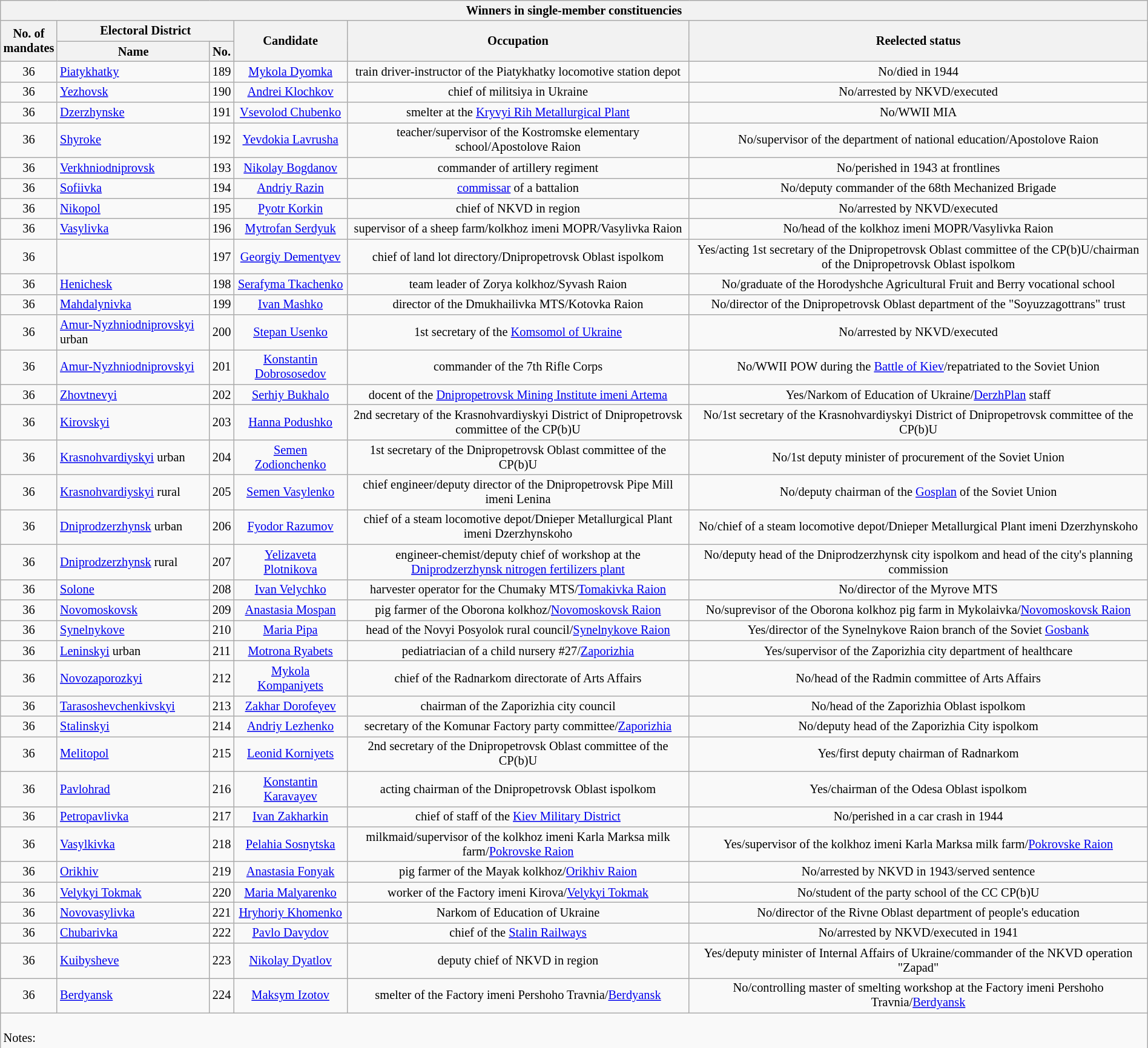<table class="wikitable collapsible collapsed" style="width:100%; font-size:85%">
<tr>
<th colspan=6>Winners in single-member constituencies</th>
</tr>
<tr>
<th rowspan=2 width=50>No. of mandates</th>
<th colspan=2>Electoral District</th>
<th rowspan=2>Candidate</th>
<th rowspan=2>Occupation</th>
<th rowspan=2>Reelected status</th>
</tr>
<tr>
<th>Name</th>
<th>No.</th>
</tr>
<tr>
<td style="text-align: center">36</td>
<td><a href='#'>Piatykhatky</a></td>
<td style="text-align: center">189</td>
<td style="text-align: center"><a href='#'>Mykola Dyomka</a></td>
<td style="text-align: center">train driver-instructor of the Piatykhatky locomotive station depot</td>
<td style="text-align: center">No/died in 1944</td>
</tr>
<tr>
<td style="text-align: center">36</td>
<td><a href='#'>Yezhovsk</a></td>
<td style="text-align: center">190</td>
<td style="text-align: center"><a href='#'>Andrei Klochkov</a></td>
<td style="text-align: center">chief of militsiya in Ukraine</td>
<td style="text-align: center">No/arrested by NKVD/executed</td>
</tr>
<tr>
<td style="text-align: center">36</td>
<td><a href='#'>Dzerzhynske</a></td>
<td style="text-align: center">191</td>
<td style="text-align: center"><a href='#'>Vsevolod Chubenko</a></td>
<td style="text-align: center">smelter at the <a href='#'>Kryvyi Rih Metallurgical Plant</a></td>
<td style="text-align: center">No/WWII MIA</td>
</tr>
<tr>
<td style="text-align: center">36</td>
<td><a href='#'>Shyroke</a></td>
<td style="text-align: center">192</td>
<td style="text-align: center"><a href='#'>Yevdokia Lavrusha</a></td>
<td style="text-align: center">teacher/supervisor of the Kostromske elementary school/Apostolove Raion</td>
<td style="text-align: center">No/supervisor of the department of national education/Apostolove Raion</td>
</tr>
<tr>
<td style="text-align: center">36</td>
<td><a href='#'>Verkhniodniprovsk</a></td>
<td style="text-align: center">193</td>
<td style="text-align: center"><a href='#'>Nikolay Bogdanov</a></td>
<td style="text-align: center">commander of artillery regiment</td>
<td style="text-align: center">No/perished in 1943 at frontlines</td>
</tr>
<tr>
<td style="text-align: center">36</td>
<td><a href='#'>Sofiivka</a></td>
<td style="text-align: center">194</td>
<td style="text-align: center"><a href='#'>Andriy Razin</a></td>
<td style="text-align: center"><a href='#'>commissar</a> of a battalion</td>
<td style="text-align: center">No/deputy commander of the 68th Mechanized Brigade</td>
</tr>
<tr>
<td style="text-align: center">36</td>
<td><a href='#'>Nikopol</a></td>
<td style="text-align: center">195</td>
<td style="text-align: center"><a href='#'>Pyotr Korkin</a></td>
<td style="text-align: center">chief of NKVD in region</td>
<td style="text-align: center">No/arrested by NKVD/executed</td>
</tr>
<tr>
<td style="text-align: center">36</td>
<td><a href='#'>Vasylivka</a></td>
<td style="text-align: center">196</td>
<td style="text-align: center"><a href='#'>Mytrofan Serdyuk</a></td>
<td style="text-align: center">supervisor of a sheep farm/kolkhoz imeni MOPR/Vasylivka Raion</td>
<td style="text-align: center">No/head of the kolkhoz imeni MOPR/Vasylivka Raion</td>
</tr>
<tr>
<td style="text-align: center">36</td>
<td></td>
<td style="text-align: center">197</td>
<td style="text-align: center"><a href='#'>Georgiy Dementyev</a></td>
<td style="text-align: center">chief of land lot directory/Dnipropetrovsk Oblast ispolkom</td>
<td style="text-align: center">Yes/acting 1st secretary of the Dnipropetrovsk Oblast committee of the CP(b)U/chairman of the Dnipropetrovsk Oblast ispolkom</td>
</tr>
<tr>
<td style="text-align: center">36</td>
<td><a href='#'>Henichesk</a></td>
<td style="text-align: center">198</td>
<td style="text-align: center"><a href='#'>Serafyma Tkachenko</a></td>
<td style="text-align: center">team leader of Zorya kolkhoz/Syvash Raion</td>
<td style="text-align: center">No/graduate of the Horodyshche Agricultural Fruit and Berry vocational school</td>
</tr>
<tr>
<td style="text-align: center">36</td>
<td><a href='#'>Mahdalynivka</a></td>
<td style="text-align: center">199</td>
<td style="text-align: center"><a href='#'>Ivan Mashko</a></td>
<td style="text-align: center">director of the Dmukhailivka MTS/Kotovka Raion</td>
<td style="text-align: center">No/director of the Dnipropetrovsk Oblast department of the "Soyuzzagottrans" trust</td>
</tr>
<tr>
<td style="text-align: center">36</td>
<td><a href='#'>Amur-Nyzhniodniprovskyi</a> urban</td>
<td style="text-align: center">200</td>
<td style="text-align: center"><a href='#'>Stepan Usenko</a></td>
<td style="text-align: center">1st secretary of the <a href='#'>Komsomol of Ukraine</a></td>
<td style="text-align: center">No/arrested by NKVD/executed</td>
</tr>
<tr>
<td style="text-align: center">36</td>
<td><a href='#'>Amur-Nyzhniodniprovskyi</a></td>
<td style="text-align: center">201</td>
<td style="text-align: center"><a href='#'>Konstantin Dobrososedov</a></td>
<td style="text-align: center">commander of the 7th Rifle Corps</td>
<td style="text-align: center">No/WWII POW during the <a href='#'>Battle of Kiev</a>/repatriated to the Soviet Union</td>
</tr>
<tr>
<td style="text-align: center">36</td>
<td><a href='#'>Zhovtnevyi</a></td>
<td style="text-align: center">202</td>
<td style="text-align: center"><a href='#'>Serhiy Bukhalo</a></td>
<td style="text-align: center">docent of the <a href='#'>Dnipropetrovsk Mining Institute imeni Artema</a></td>
<td style="text-align: center">Yes/Narkom of Education of Ukraine/<a href='#'>DerzhPlan</a> staff</td>
</tr>
<tr>
<td style="text-align: center">36</td>
<td><a href='#'>Kirovskyi</a></td>
<td style="text-align: center">203</td>
<td style="text-align: center"><a href='#'>Hanna Podushko</a></td>
<td style="text-align: center">2nd secretary of the Krasnohvardiyskyi District of Dnipropetrovsk committee of the CP(b)U</td>
<td style="text-align: center">No/1st secretary of the Krasnohvardiyskyi District of Dnipropetrovsk committee of the CP(b)U</td>
</tr>
<tr>
<td style="text-align: center">36</td>
<td><a href='#'>Krasnohvardiyskyi</a> urban</td>
<td style="text-align: center">204</td>
<td style="text-align: center"><a href='#'>Semen Zodionchenko</a></td>
<td style="text-align: center">1st secretary of the Dnipropetrovsk Oblast committee of the CP(b)U</td>
<td style="text-align: center">No/1st deputy minister of procurement of the Soviet Union</td>
</tr>
<tr>
<td style="text-align: center">36</td>
<td><a href='#'>Krasnohvardiyskyi</a> rural</td>
<td style="text-align: center">205</td>
<td style="text-align: center"><a href='#'>Semen Vasylenko</a></td>
<td style="text-align: center">chief engineer/deputy director of the Dnipropetrovsk Pipe Mill imeni Lenina</td>
<td style="text-align: center">No/deputy chairman of the <a href='#'>Gosplan</a> of the Soviet Union</td>
</tr>
<tr>
<td style="text-align: center">36</td>
<td><a href='#'>Dniprodzerzhynsk</a> urban</td>
<td style="text-align: center">206</td>
<td style="text-align: center"><a href='#'>Fyodor Razumov</a></td>
<td style="text-align: center">chief of a steam locomotive depot/Dnieper Metallurgical Plant imeni Dzerzhynskoho</td>
<td style="text-align: center">No/chief of a steam locomotive depot/Dnieper Metallurgical Plant imeni Dzerzhynskoho</td>
</tr>
<tr>
<td style="text-align: center">36</td>
<td><a href='#'>Dniprodzerzhynsk</a> rural</td>
<td style="text-align: center">207</td>
<td style="text-align: center"><a href='#'>Yelizaveta Plotnikova</a></td>
<td style="text-align: center">engineer-chemist/deputy chief of workshop at the <a href='#'>Dniprodzerzhynsk nitrogen fertilizers plant</a></td>
<td style="text-align: center">No/deputy head of the Dniprodzerzhynsk city ispolkom and head of the city's planning commission</td>
</tr>
<tr>
<td style="text-align: center">36</td>
<td><a href='#'>Solone</a></td>
<td style="text-align: center">208</td>
<td style="text-align: center"><a href='#'>Ivan Velychko</a></td>
<td style="text-align: center">harvester operator for the Chumaky MTS/<a href='#'>Tomakivka Raion</a></td>
<td style="text-align: center">No/director of the Myrove MTS</td>
</tr>
<tr>
<td style="text-align: center">36</td>
<td><a href='#'>Novomoskovsk</a></td>
<td style="text-align: center">209</td>
<td style="text-align: center"><a href='#'>Anastasia Mospan</a></td>
<td style="text-align: center">pig farmer of the Oborona kolkhoz/<a href='#'>Novomoskovsk Raion</a></td>
<td style="text-align: center">No/suprevisor of the Oborona kolkhoz pig farm in Mykolaivka/<a href='#'>Novomoskovsk Raion</a></td>
</tr>
<tr>
<td style="text-align: center">36</td>
<td><a href='#'>Synelnykove</a></td>
<td style="text-align: center">210</td>
<td style="text-align: center"><a href='#'>Maria Pipa</a></td>
<td style="text-align: center">head of the Novyi Posyolok rural council/<a href='#'>Synelnykove Raion</a></td>
<td style="text-align: center">Yes/director of the Synelnykove Raion branch of the Soviet <a href='#'>Gosbank</a></td>
</tr>
<tr>
<td style="text-align: center">36</td>
<td><a href='#'>Leninskyi</a> urban</td>
<td style="text-align: center">211</td>
<td style="text-align: center"><a href='#'>Motrona Ryabets</a></td>
<td style="text-align: center">pediatriacian of a child nursery #27/<a href='#'>Zaporizhia</a></td>
<td style="text-align: center">Yes/supervisor of the Zaporizhia city department of healthcare</td>
</tr>
<tr>
<td style="text-align: center">36</td>
<td><a href='#'>Novozaporozkyi</a></td>
<td style="text-align: center">212</td>
<td style="text-align: center"><a href='#'>Mykola Kompaniyets</a></td>
<td style="text-align: center">chief of the Radnarkom directorate of Arts Affairs</td>
<td style="text-align: center">No/head of the Radmin committee of Arts Affairs</td>
</tr>
<tr>
<td style="text-align: center">36</td>
<td><a href='#'>Tarasoshevchenkivskyi</a></td>
<td style="text-align: center">213</td>
<td style="text-align: center"><a href='#'>Zakhar Dorofeyev</a></td>
<td style="text-align: center">chairman of the Zaporizhia city council</td>
<td style="text-align: center">No/head of the Zaporizhia Oblast ispolkom</td>
</tr>
<tr>
<td style="text-align: center">36</td>
<td><a href='#'>Stalinskyi</a></td>
<td style="text-align: center">214</td>
<td style="text-align: center"><a href='#'>Andriy Lezhenko</a></td>
<td style="text-align: center">secretary of the Komunar Factory party committee/<a href='#'>Zaporizhia</a></td>
<td style="text-align: center">No/deputy head of the Zaporizhia City ispolkom</td>
</tr>
<tr>
<td style="text-align: center">36</td>
<td><a href='#'>Melitopol</a></td>
<td style="text-align: center">215</td>
<td style="text-align: center"><a href='#'>Leonid Korniyets</a></td>
<td style="text-align: center">2nd secretary of the Dnipropetrovsk Oblast committee of the CP(b)U</td>
<td style="text-align: center">Yes/first deputy chairman of Radnarkom</td>
</tr>
<tr>
<td style="text-align: center">36</td>
<td><a href='#'>Pavlohrad</a></td>
<td style="text-align: center">216</td>
<td style="text-align: center"><a href='#'>Konstantin Karavayev</a></td>
<td style="text-align: center">acting chairman of the Dnipropetrovsk Oblast ispolkom</td>
<td style="text-align: center">Yes/chairman of the Odesa Oblast ispolkom</td>
</tr>
<tr>
<td style="text-align: center">36</td>
<td><a href='#'>Petropavlivka</a></td>
<td style="text-align: center">217</td>
<td style="text-align: center"><a href='#'>Ivan Zakharkin</a></td>
<td style="text-align: center">chief of staff of the <a href='#'>Kiev Military District</a></td>
<td style="text-align: center">No/perished in a car crash in 1944</td>
</tr>
<tr>
<td style="text-align: center">36</td>
<td><a href='#'>Vasylkivka</a></td>
<td style="text-align: center">218</td>
<td style="text-align: center"><a href='#'>Pelahia Sosnytska</a></td>
<td style="text-align: center">milkmaid/supervisor of the kolkhoz imeni Karla Marksa milk farm/<a href='#'>Pokrovske Raion</a></td>
<td style="text-align: center">Yes/supervisor of the kolkhoz imeni Karla Marksa milk farm/<a href='#'>Pokrovske Raion</a></td>
</tr>
<tr>
<td style="text-align: center">36</td>
<td><a href='#'>Orikhiv</a></td>
<td style="text-align: center">219</td>
<td style="text-align: center"><a href='#'>Anastasia Fonyak</a></td>
<td style="text-align: center">pig farmer of the Mayak kolkhoz/<a href='#'>Orikhiv Raion</a></td>
<td style="text-align: center">No/arrested by NKVD in 1943/served sentence</td>
</tr>
<tr>
<td style="text-align: center">36</td>
<td><a href='#'>Velykyi Tokmak</a></td>
<td style="text-align: center">220</td>
<td style="text-align: center"><a href='#'>Maria Malyarenko</a></td>
<td style="text-align: center">worker of the Factory imeni Kirova/<a href='#'>Velykyi Tokmak</a></td>
<td style="text-align: center">No/student of the party school of the CC CP(b)U</td>
</tr>
<tr>
<td style="text-align: center">36</td>
<td><a href='#'>Novovasylivka</a></td>
<td style="text-align: center">221</td>
<td style="text-align: center"><a href='#'>Hryhoriy Khomenko</a></td>
<td style="text-align: center">Narkom of Education of Ukraine</td>
<td style="text-align: center">No/director of the Rivne Oblast department of people's education</td>
</tr>
<tr>
<td style="text-align: center">36</td>
<td><a href='#'>Chubarivka</a></td>
<td style="text-align: center">222</td>
<td style="text-align: center"><a href='#'>Pavlo Davydov</a></td>
<td style="text-align: center">chief of the <a href='#'>Stalin Railways</a></td>
<td style="text-align: center">No/arrested by NKVD/executed in 1941</td>
</tr>
<tr>
<td style="text-align: center">36</td>
<td><a href='#'>Kuibysheve</a></td>
<td style="text-align: center">223</td>
<td style="text-align: center"><a href='#'>Nikolay Dyatlov</a></td>
<td style="text-align: center">deputy chief of NKVD in region</td>
<td style="text-align: center">Yes/deputy minister of Internal Affairs of Ukraine/commander of the NKVD operation "Zapad"</td>
</tr>
<tr>
<td style="text-align: center">36</td>
<td><a href='#'>Berdyansk</a></td>
<td style="text-align: center">224</td>
<td style="text-align: center"><a href='#'>Maksym Izotov</a></td>
<td style="text-align: center">smelter of the Factory imeni Pershoho Travnia/<a href='#'>Berdyansk</a></td>
<td style="text-align: center">No/controlling master of smelting workshop at the Factory imeni Pershoho Travnia/<a href='#'>Berdyansk</a></td>
</tr>
<tr>
<td colspan=9 align=left><br>Notes:</td>
</tr>
</table>
